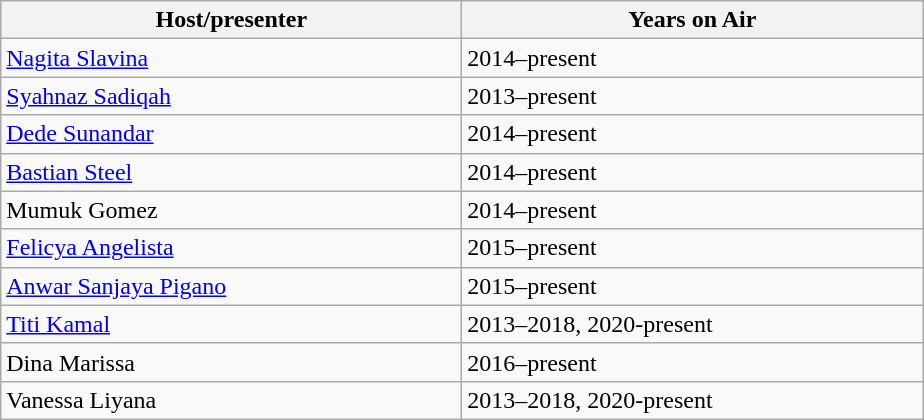<table class="wikitable">
<tr>
<th style="width:300px;">Host/presenter</th>
<th style="width:300px;">Years on Air</th>
</tr>
<tr>
<td><a href='#'>Nagita Slavina</a></td>
<td>2014–present</td>
</tr>
<tr>
<td><a href='#'>Syahnaz Sadiqah</a></td>
<td>2013–present</td>
</tr>
<tr>
<td><a href='#'>Dede Sunandar</a></td>
<td>2014–present</td>
</tr>
<tr>
<td><a href='#'>Bastian Steel</a></td>
<td>2014–present</td>
</tr>
<tr>
<td>Mumuk Gomez</td>
<td>2014–present</td>
</tr>
<tr>
<td><a href='#'>Felicya Angelista</a></td>
<td>2015–present</td>
</tr>
<tr>
<td><a href='#'>Anwar Sanjaya Pigano</a></td>
<td>2015–present</td>
</tr>
<tr>
<td><a href='#'>Titi Kamal</a></td>
<td>2013–2018, 2020-present</td>
</tr>
<tr>
<td>Dina Marissa</td>
<td>2016–present</td>
</tr>
<tr>
<td>Vanessa Liyana</td>
<td>2013–2018, 2020-present</td>
</tr>
</table>
